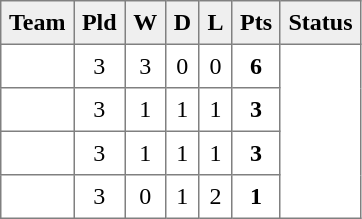<table style=border-collapse:collapse border=1 cellspacing=0 cellpadding=5>
<tr align=center bgcolor=#efefef>
<th>Team</th>
<th>Pld</th>
<th>W</th>
<th>D</th>
<th>L</th>
<th>Pts</th>
<th>Status</th>
</tr>
<tr align=center style="background:#FFFFFF;">
<td style="text-align:left;"> </td>
<td>3</td>
<td>3</td>
<td>0</td>
<td>0</td>
<td><strong>6</strong></td>
<td rowspan=4></td>
</tr>
<tr align=center style="background:#FFFFFF;">
<td style="text-align:left;"> </td>
<td>3</td>
<td>1</td>
<td>1</td>
<td>1</td>
<td><strong>3</strong></td>
</tr>
<tr align=center style="background:#FFFFFF;">
<td style="text-align:left;"> </td>
<td>3</td>
<td>1</td>
<td>1</td>
<td>1</td>
<td><strong>3</strong></td>
</tr>
<tr align=center style="background:#FFFFFF;">
<td style="text-align:left;"> </td>
<td>3</td>
<td>0</td>
<td>1</td>
<td>2</td>
<td><strong>1</strong></td>
</tr>
</table>
